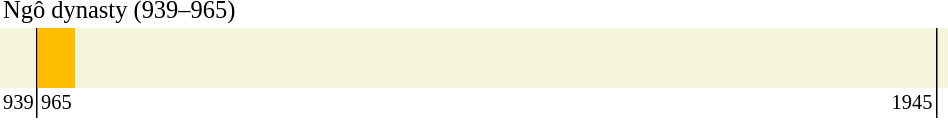<table width="50%" cellpadding="2" cellspacing="0" style="text-align: right; font-size: 85%; border-bottom: 4px solid #FFFFFF">
<tr>
<td colspan="4" align="left"><big> Ngô dynasty (939–965)</big></td>
</tr>
<tr style="background-color: #F5F5DC; height:40px;">
<td width="10" style="border-right: 1px solid #000000"> </td>
<td width="2%" style="background:#FFBF00"> </td>
<td width="98%"> </td>
<td width="10" style="border-left: 1px solid #000000"> </td>
</tr>
<tr>
<td style="border-right: 1px solid #000000">939</td>
<td>965</td>
<td>1945</td>
<td style="border-left: 1px solid #000000"> </td>
</tr>
</table>
